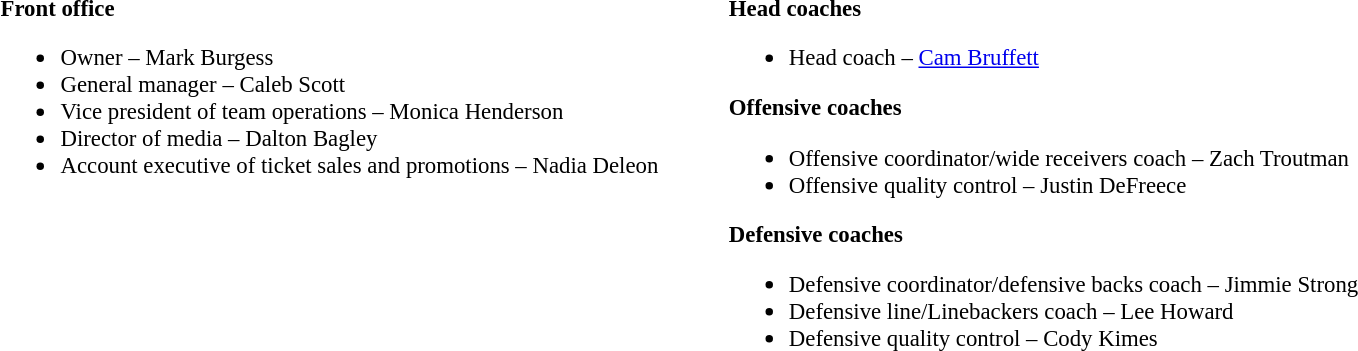<table class="toccolours" style="text-align: left;">
<tr>
<td colspan="7" style="text-align:right;"></td>
</tr>
<tr>
<td valign="top"></td>
<td style="font-size:95%; vertical-align:top;"><strong>Front office</strong><br><ul><li>Owner – Mark Burgess</li><li>General manager – Caleb Scott</li><li>Vice president of team operations – Monica Henderson</li><li>Director of media – Dalton Bagley</li><li>Account executive of ticket sales and promotions – Nadia Deleon</li></ul></td>
<td width="35"> </td>
<td valign="top"></td>
<td style="font-size:95%; vertical-align:top;"><strong>Head coaches</strong><br><ul><li>Head coach – <a href='#'>Cam Bruffett</a></li></ul><strong>Offensive coaches</strong><ul><li>Offensive coordinator/wide receivers coach – Zach Troutman</li><li>Offensive quality control – Justin DeFreece</li></ul><strong>Defensive coaches</strong><ul><li>Defensive coordinator/defensive backs coach – Jimmie Strong</li><li>Defensive line/Linebackers coach – Lee Howard</li><li>Defensive quality control – Cody Kimes</li></ul></td>
</tr>
</table>
